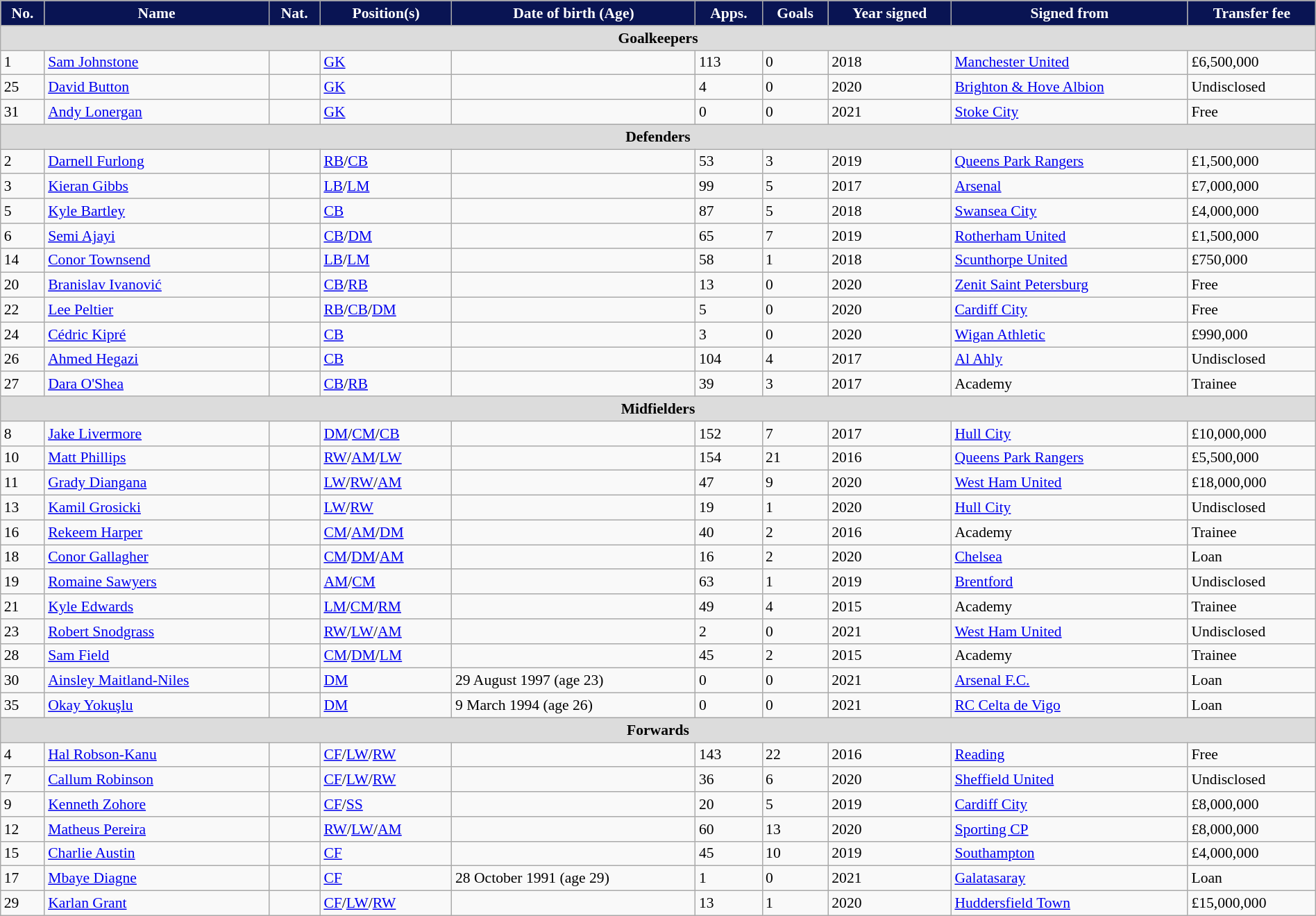<table class="wikitable" style="font-size:90%;width:100%">
<tr>
<th style="background:#091453;color:white">No.</th>
<th style="background:#091453;color:white">Name</th>
<th style="background:#091453;color:white">Nat.</th>
<th style="background:#091453;color:white">Position(s)</th>
<th style="background:#091453;color:white">Date of birth (Age)</th>
<th style="background:#091453;color:white">Apps.</th>
<th style="background:#091453;color:white">Goals</th>
<th style="background:#091453;color:white">Year signed</th>
<th style="background:#091453;color:white">Signed from</th>
<th style="background:#091453;color:white">Transfer fee</th>
</tr>
<tr>
<th colspan=11 style="background:#dcdcdc">Goalkeepers</th>
</tr>
<tr>
<td>1</td>
<td><a href='#'>Sam Johnstone</a></td>
<td></td>
<td><a href='#'>GK</a></td>
<td></td>
<td>113</td>
<td>0</td>
<td>2018</td>
<td> <a href='#'>Manchester United</a></td>
<td>£6,500,000</td>
</tr>
<tr>
<td>25</td>
<td><a href='#'>David Button</a></td>
<td></td>
<td><a href='#'>GK</a></td>
<td></td>
<td>4</td>
<td>0</td>
<td>2020</td>
<td> <a href='#'>Brighton & Hove Albion</a></td>
<td>Undisclosed</td>
</tr>
<tr>
<td>31</td>
<td><a href='#'>Andy Lonergan</a></td>
<td></td>
<td><a href='#'>GK</a></td>
<td></td>
<td>0</td>
<td>0</td>
<td>2021</td>
<td> <a href='#'>Stoke City</a></td>
<td>Free</td>
</tr>
<tr>
<th colspan=11 style="background:#dcdcdc">Defenders</th>
</tr>
<tr>
<td>2</td>
<td><a href='#'>Darnell Furlong</a></td>
<td></td>
<td><a href='#'>RB</a>/<a href='#'>CB</a></td>
<td></td>
<td>53</td>
<td>3</td>
<td>2019</td>
<td> <a href='#'>Queens Park Rangers</a></td>
<td>£1,500,000</td>
</tr>
<tr>
<td>3</td>
<td><a href='#'>Kieran Gibbs</a></td>
<td></td>
<td><a href='#'>LB</a>/<a href='#'>LM</a></td>
<td></td>
<td>99</td>
<td>5</td>
<td>2017</td>
<td> <a href='#'>Arsenal</a></td>
<td>£7,000,000</td>
</tr>
<tr>
<td>5</td>
<td><a href='#'>Kyle Bartley</a></td>
<td></td>
<td><a href='#'>CB</a></td>
<td></td>
<td>87</td>
<td>5</td>
<td>2018</td>
<td> <a href='#'>Swansea City</a></td>
<td>£4,000,000</td>
</tr>
<tr>
<td>6</td>
<td><a href='#'>Semi Ajayi</a></td>
<td></td>
<td><a href='#'>CB</a>/<a href='#'>DM</a></td>
<td></td>
<td>65</td>
<td>7</td>
<td>2019</td>
<td> <a href='#'>Rotherham United</a></td>
<td>£1,500,000</td>
</tr>
<tr>
<td>14</td>
<td><a href='#'>Conor Townsend</a></td>
<td></td>
<td><a href='#'>LB</a>/<a href='#'>LM</a></td>
<td></td>
<td>58</td>
<td>1</td>
<td>2018</td>
<td> <a href='#'>Scunthorpe United</a></td>
<td>£750,000</td>
</tr>
<tr>
<td>20</td>
<td><a href='#'>Branislav Ivanović</a></td>
<td></td>
<td><a href='#'>CB</a>/<a href='#'>RB</a></td>
<td></td>
<td>13</td>
<td>0</td>
<td>2020</td>
<td> <a href='#'>Zenit Saint Petersburg</a></td>
<td>Free</td>
</tr>
<tr>
<td>22</td>
<td><a href='#'>Lee Peltier</a></td>
<td></td>
<td><a href='#'>RB</a>/<a href='#'>CB</a>/<a href='#'>DM</a></td>
<td></td>
<td>5</td>
<td>0</td>
<td>2020</td>
<td> <a href='#'>Cardiff City</a></td>
<td>Free</td>
</tr>
<tr>
<td>24</td>
<td><a href='#'>Cédric Kipré</a></td>
<td></td>
<td><a href='#'>CB</a></td>
<td></td>
<td>3</td>
<td>0</td>
<td>2020</td>
<td> <a href='#'>Wigan Athletic</a></td>
<td>£990,000</td>
</tr>
<tr>
<td>26</td>
<td><a href='#'>Ahmed Hegazi</a></td>
<td></td>
<td><a href='#'>CB</a></td>
<td></td>
<td>104</td>
<td>4</td>
<td>2017</td>
<td> <a href='#'>Al Ahly</a></td>
<td>Undisclosed</td>
</tr>
<tr>
<td>27</td>
<td><a href='#'>Dara O'Shea</a></td>
<td></td>
<td><a href='#'>CB</a>/<a href='#'>RB</a></td>
<td></td>
<td>39</td>
<td>3</td>
<td>2017</td>
<td>Academy</td>
<td>Trainee</td>
</tr>
<tr>
<th colspan=11 style="background:#dcdcdc">Midfielders</th>
</tr>
<tr>
<td>8</td>
<td><a href='#'>Jake Livermore</a></td>
<td></td>
<td><a href='#'>DM</a>/<a href='#'>CM</a>/<a href='#'>CB</a></td>
<td></td>
<td>152</td>
<td>7</td>
<td>2017</td>
<td> <a href='#'>Hull City</a></td>
<td>£10,000,000</td>
</tr>
<tr>
<td>10</td>
<td><a href='#'>Matt Phillips</a></td>
<td></td>
<td><a href='#'>RW</a>/<a href='#'>AM</a>/<a href='#'>LW</a></td>
<td></td>
<td>154</td>
<td>21</td>
<td>2016</td>
<td> <a href='#'>Queens Park Rangers</a></td>
<td>£5,500,000</td>
</tr>
<tr>
<td>11</td>
<td><a href='#'>Grady Diangana</a></td>
<td></td>
<td><a href='#'>LW</a>/<a href='#'>RW</a>/<a href='#'>AM</a></td>
<td></td>
<td>47</td>
<td>9</td>
<td>2020</td>
<td> <a href='#'>West Ham United</a></td>
<td>£18,000,000</td>
</tr>
<tr>
<td>13</td>
<td><a href='#'>Kamil Grosicki</a></td>
<td></td>
<td><a href='#'>LW</a>/<a href='#'>RW</a></td>
<td></td>
<td>19</td>
<td>1</td>
<td>2020</td>
<td> <a href='#'>Hull City</a></td>
<td>Undisclosed</td>
</tr>
<tr>
<td>16</td>
<td><a href='#'>Rekeem Harper</a></td>
<td></td>
<td><a href='#'>CM</a>/<a href='#'>AM</a>/<a href='#'>DM</a></td>
<td></td>
<td>40</td>
<td>2</td>
<td>2016</td>
<td>Academy</td>
<td>Trainee</td>
</tr>
<tr>
<td>18</td>
<td><a href='#'>Conor Gallagher</a></td>
<td></td>
<td><a href='#'>CM</a>/<a href='#'>DM</a>/<a href='#'>AM</a></td>
<td></td>
<td>16</td>
<td>2</td>
<td>2020</td>
<td> <a href='#'>Chelsea</a></td>
<td>Loan</td>
</tr>
<tr>
<td>19</td>
<td><a href='#'>Romaine Sawyers</a></td>
<td></td>
<td><a href='#'>AM</a>/<a href='#'>CM</a></td>
<td></td>
<td>63</td>
<td>1</td>
<td>2019</td>
<td> <a href='#'>Brentford</a></td>
<td>Undisclosed</td>
</tr>
<tr>
<td>21</td>
<td><a href='#'>Kyle Edwards</a></td>
<td></td>
<td><a href='#'>LM</a>/<a href='#'>CM</a>/<a href='#'>RM</a></td>
<td></td>
<td>49</td>
<td>4</td>
<td>2015</td>
<td>Academy</td>
<td>Trainee</td>
</tr>
<tr>
<td>23</td>
<td><a href='#'>Robert Snodgrass</a></td>
<td></td>
<td><a href='#'>RW</a>/<a href='#'>LW</a>/<a href='#'>AM</a></td>
<td></td>
<td>2</td>
<td>0</td>
<td>2021</td>
<td> <a href='#'>West Ham United</a></td>
<td>Undisclosed</td>
</tr>
<tr>
<td>28</td>
<td><a href='#'>Sam Field</a></td>
<td></td>
<td><a href='#'>CM</a>/<a href='#'>DM</a>/<a href='#'>LM</a></td>
<td></td>
<td>45</td>
<td>2</td>
<td>2015</td>
<td>Academy</td>
<td>Trainee</td>
</tr>
<tr>
<td>30</td>
<td><a href='#'>Ainsley Maitland-Niles</a></td>
<td></td>
<td><a href='#'>DM</a></td>
<td>29 August 1997 (age 23)</td>
<td>0</td>
<td>0</td>
<td>2021</td>
<td> <a href='#'>Arsenal F.C.</a></td>
<td>Loan</td>
</tr>
<tr>
<td>35</td>
<td><a href='#'>Okay Yokuşlu</a></td>
<td></td>
<td><a href='#'>DM</a></td>
<td>9 March 1994 (age 26)</td>
<td>0</td>
<td>0</td>
<td>2021</td>
<td> <a href='#'>RC Celta de Vigo</a></td>
<td>Loan</td>
</tr>
<tr>
<th colspan=11 style="background:#dcdcdc">Forwards</th>
</tr>
<tr>
<td>4</td>
<td><a href='#'>Hal Robson-Kanu</a></td>
<td></td>
<td><a href='#'>CF</a>/<a href='#'>LW</a>/<a href='#'>RW</a></td>
<td></td>
<td>143</td>
<td>22</td>
<td>2016</td>
<td> <a href='#'>Reading</a></td>
<td>Free</td>
</tr>
<tr>
<td>7</td>
<td><a href='#'>Callum Robinson</a></td>
<td></td>
<td><a href='#'>CF</a>/<a href='#'>LW</a>/<a href='#'>RW</a></td>
<td></td>
<td>36</td>
<td>6</td>
<td>2020</td>
<td> <a href='#'>Sheffield United</a></td>
<td>Undisclosed</td>
</tr>
<tr>
<td>9</td>
<td><a href='#'>Kenneth Zohore</a></td>
<td></td>
<td><a href='#'>CF</a>/<a href='#'>SS</a></td>
<td></td>
<td>20</td>
<td>5</td>
<td>2019</td>
<td> <a href='#'>Cardiff City</a></td>
<td>£8,000,000</td>
</tr>
<tr>
<td>12</td>
<td><a href='#'>Matheus Pereira</a></td>
<td></td>
<td><a href='#'>RW</a>/<a href='#'>LW</a>/<a href='#'>AM</a></td>
<td></td>
<td>60</td>
<td>13</td>
<td>2020</td>
<td> <a href='#'>Sporting CP</a></td>
<td>£8,000,000</td>
</tr>
<tr>
<td>15</td>
<td><a href='#'>Charlie Austin</a></td>
<td></td>
<td><a href='#'>CF</a></td>
<td></td>
<td>45</td>
<td>10</td>
<td>2019</td>
<td> <a href='#'>Southampton</a></td>
<td>£4,000,000</td>
</tr>
<tr>
<td>17</td>
<td><a href='#'>Mbaye Diagne</a></td>
<td></td>
<td><a href='#'>CF</a></td>
<td>28 October 1991 (age 29)</td>
<td>1</td>
<td>0</td>
<td>2021</td>
<td> <a href='#'>Galatasaray</a></td>
<td>Loan</td>
</tr>
<tr>
<td>29</td>
<td><a href='#'>Karlan Grant</a></td>
<td></td>
<td><a href='#'>CF</a>/<a href='#'>LW</a>/<a href='#'>RW</a></td>
<td></td>
<td>13</td>
<td>1</td>
<td>2020</td>
<td> <a href='#'>Huddersfield Town</a></td>
<td>£15,000,000</td>
</tr>
</table>
